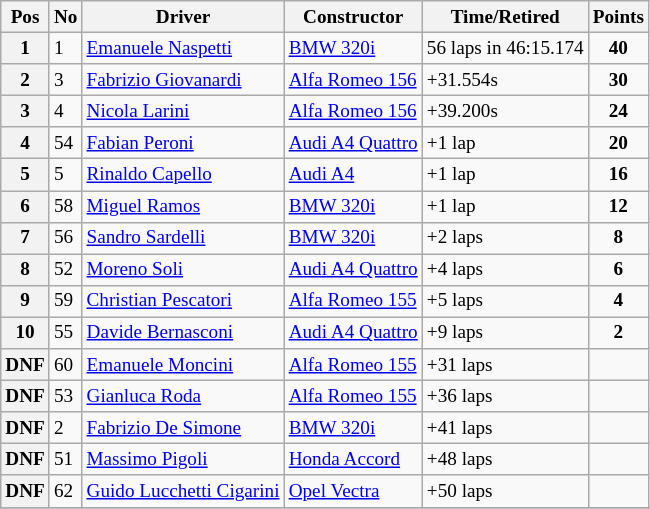<table class="wikitable" style="font-size: 80%;">
<tr>
<th>Pos</th>
<th>No</th>
<th>Driver</th>
<th>Constructor</th>
<th>Time/Retired</th>
<th>Points</th>
</tr>
<tr>
<th>1</th>
<td>1</td>
<td> <a href='#'>Emanuele Naspetti</a></td>
<td><a href='#'>BMW 320i</a></td>
<td>56 laps in 46:15.174</td>
<td align=center><strong>40</strong></td>
</tr>
<tr>
<th>2</th>
<td>3</td>
<td> <a href='#'>Fabrizio Giovanardi</a></td>
<td><a href='#'>Alfa Romeo 156</a></td>
<td>+31.554s</td>
<td align=center><strong>30</strong></td>
</tr>
<tr>
<th>3</th>
<td>4</td>
<td> <a href='#'>Nicola Larini</a></td>
<td><a href='#'>Alfa Romeo 156</a></td>
<td>+39.200s</td>
<td align=center><strong>24</strong></td>
</tr>
<tr>
<th>4</th>
<td>54</td>
<td> <a href='#'>Fabian Peroni</a></td>
<td><a href='#'>Audi A4 Quattro</a></td>
<td>+1 lap</td>
<td align=center><strong>20</strong></td>
</tr>
<tr>
<th>5</th>
<td>5</td>
<td> <a href='#'>Rinaldo Capello</a></td>
<td><a href='#'>Audi A4</a></td>
<td>+1 lap</td>
<td align=center><strong>16</strong></td>
</tr>
<tr>
<th>6</th>
<td>58</td>
<td> <a href='#'>Miguel Ramos</a></td>
<td><a href='#'>BMW 320i</a></td>
<td>+1 lap</td>
<td align=center><strong>12</strong></td>
</tr>
<tr>
<th>7</th>
<td>56</td>
<td> <a href='#'>Sandro Sardelli</a></td>
<td><a href='#'>BMW 320i</a></td>
<td>+2 laps</td>
<td align=center><strong>8</strong></td>
</tr>
<tr>
<th>8</th>
<td>52</td>
<td> <a href='#'>Moreno Soli</a></td>
<td><a href='#'>Audi A4 Quattro</a></td>
<td>+4 laps</td>
<td align=center><strong>6</strong></td>
</tr>
<tr>
<th>9</th>
<td>59</td>
<td> <a href='#'>Christian Pescatori</a></td>
<td><a href='#'>Alfa Romeo 155</a></td>
<td>+5 laps</td>
<td align=center><strong>4</strong></td>
</tr>
<tr>
<th>10</th>
<td>55</td>
<td> <a href='#'>Davide Bernasconi</a></td>
<td><a href='#'>Audi A4 Quattro</a></td>
<td>+9 laps</td>
<td align=center><strong>2</strong></td>
</tr>
<tr>
<th>DNF</th>
<td>60</td>
<td> <a href='#'>Emanuele Moncini</a></td>
<td><a href='#'>Alfa Romeo 155</a></td>
<td>+31 laps</td>
<td></td>
</tr>
<tr>
<th>DNF</th>
<td>53</td>
<td> <a href='#'>Gianluca Roda</a></td>
<td><a href='#'>Alfa Romeo 155</a></td>
<td>+36 laps</td>
<td></td>
</tr>
<tr>
<th>DNF</th>
<td>2</td>
<td> <a href='#'>Fabrizio De Simone</a></td>
<td><a href='#'>BMW 320i</a></td>
<td>+41 laps</td>
<td></td>
</tr>
<tr>
<th>DNF</th>
<td>51</td>
<td> <a href='#'>Massimo Pigoli</a></td>
<td><a href='#'>Honda Accord</a></td>
<td>+48 laps</td>
<td></td>
</tr>
<tr>
<th>DNF</th>
<td>62</td>
<td> <a href='#'>Guido Lucchetti Cigarini</a></td>
<td><a href='#'>Opel Vectra</a></td>
<td>+50 laps</td>
<td></td>
</tr>
<tr>
</tr>
</table>
